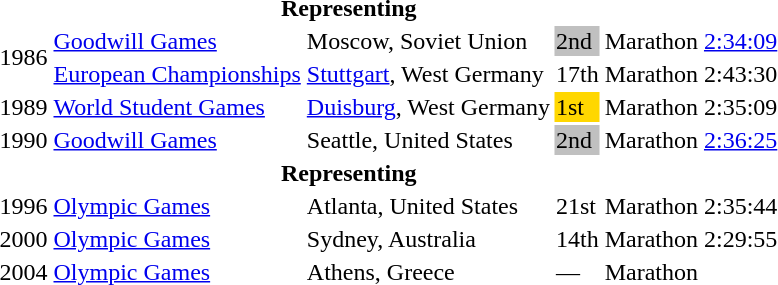<table>
<tr>
<th colspan="5">Representing </th>
</tr>
<tr>
<td rowspan=2>1986</td>
<td><a href='#'>Goodwill Games</a></td>
<td>Moscow, Soviet Union</td>
<td bgcolor=silver>2nd</td>
<td>Marathon</td>
<td><a href='#'>2:34:09</a></td>
</tr>
<tr>
<td><a href='#'>European Championships</a></td>
<td><a href='#'>Stuttgart</a>, West Germany</td>
<td>17th</td>
<td>Marathon</td>
<td>2:43:30</td>
</tr>
<tr>
<td>1989</td>
<td><a href='#'>World Student Games</a></td>
<td><a href='#'>Duisburg</a>, West Germany</td>
<td bgcolor="gold">1st</td>
<td>Marathon</td>
<td>2:35:09</td>
</tr>
<tr>
<td>1990</td>
<td><a href='#'>Goodwill Games</a></td>
<td>Seattle, United States</td>
<td bgcolor=silver>2nd</td>
<td>Marathon</td>
<td><a href='#'>2:36:25</a></td>
</tr>
<tr>
<th colspan="5">Representing </th>
</tr>
<tr>
<td>1996</td>
<td><a href='#'>Olympic Games</a></td>
<td>Atlanta, United States</td>
<td>21st</td>
<td>Marathon</td>
<td>2:35:44</td>
</tr>
<tr>
<td>2000</td>
<td><a href='#'>Olympic Games</a></td>
<td>Sydney, Australia</td>
<td>14th</td>
<td>Marathon</td>
<td>2:29:55</td>
</tr>
<tr>
<td>2004</td>
<td><a href='#'>Olympic Games</a></td>
<td>Athens, Greece</td>
<td>—</td>
<td>Marathon</td>
<td></td>
</tr>
<tr>
</tr>
</table>
